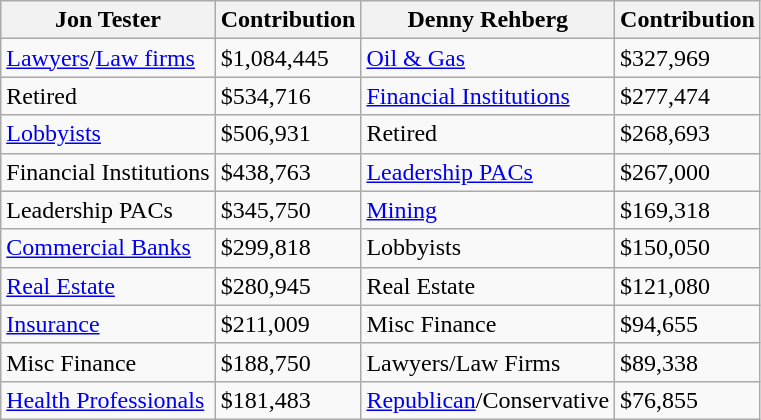<table class="wikitable sortable">
<tr>
<th>Jon Tester</th>
<th>Contribution</th>
<th>Denny Rehberg</th>
<th>Contribution</th>
</tr>
<tr>
<td><a href='#'>Lawyers</a>/<a href='#'>Law firms</a></td>
<td>$1,084,445</td>
<td><a href='#'>Oil & Gas</a></td>
<td>$327,969</td>
</tr>
<tr>
<td>Retired</td>
<td>$534,716</td>
<td><a href='#'>Financial Institutions</a></td>
<td>$277,474</td>
</tr>
<tr>
<td><a href='#'>Lobbyists</a></td>
<td>$506,931</td>
<td>Retired</td>
<td>$268,693</td>
</tr>
<tr>
<td>Financial Institutions</td>
<td>$438,763</td>
<td><a href='#'>Leadership PACs</a></td>
<td>$267,000</td>
</tr>
<tr>
<td>Leadership PACs</td>
<td>$345,750</td>
<td><a href='#'>Mining</a></td>
<td>$169,318</td>
</tr>
<tr>
<td><a href='#'>Commercial Banks</a></td>
<td>$299,818</td>
<td>Lobbyists</td>
<td>$150,050</td>
</tr>
<tr>
<td><a href='#'>Real Estate</a></td>
<td>$280,945</td>
<td>Real Estate</td>
<td>$121,080</td>
</tr>
<tr>
<td><a href='#'>Insurance</a></td>
<td>$211,009</td>
<td>Misc Finance</td>
<td>$94,655</td>
</tr>
<tr>
<td>Misc Finance</td>
<td>$188,750</td>
<td>Lawyers/Law Firms</td>
<td>$89,338</td>
</tr>
<tr>
<td><a href='#'>Health Professionals</a></td>
<td>$181,483</td>
<td><a href='#'>Republican</a>/Conservative</td>
<td>$76,855</td>
</tr>
</table>
